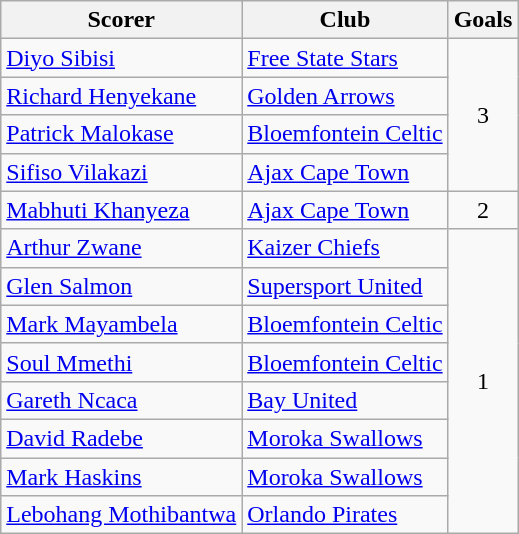<table class="wikitable">
<tr>
<th>Scorer</th>
<th>Club</th>
<th>Goals</th>
</tr>
<tr>
<td> <a href='#'>Diyo Sibisi</a></td>
<td><a href='#'>Free State Stars</a></td>
<td rowspan=4 align=center>3</td>
</tr>
<tr>
<td> <a href='#'>Richard Henyekane</a></td>
<td><a href='#'>Golden Arrows</a></td>
</tr>
<tr>
<td> <a href='#'>Patrick Malokase</a></td>
<td><a href='#'>Bloemfontein Celtic</a></td>
</tr>
<tr>
<td> <a href='#'>Sifiso Vilakazi</a></td>
<td><a href='#'>Ajax Cape Town</a></td>
</tr>
<tr>
<td> <a href='#'>Mabhuti Khanyeza</a></td>
<td><a href='#'>Ajax Cape Town</a></td>
<td rowspan=1 align=center>2</td>
</tr>
<tr>
<td> <a href='#'>Arthur Zwane</a></td>
<td><a href='#'>Kaizer Chiefs</a></td>
<td rowspan=8 align=center>1</td>
</tr>
<tr>
<td> <a href='#'>Glen Salmon</a></td>
<td><a href='#'>Supersport United</a></td>
</tr>
<tr>
<td> <a href='#'>Mark Mayambela</a></td>
<td><a href='#'>Bloemfontein Celtic</a></td>
</tr>
<tr>
<td> <a href='#'>Soul Mmethi</a></td>
<td><a href='#'>Bloemfontein Celtic</a></td>
</tr>
<tr>
<td> <a href='#'>Gareth Ncaca</a></td>
<td><a href='#'>Bay United</a></td>
</tr>
<tr>
<td> <a href='#'>David Radebe</a></td>
<td><a href='#'>Moroka Swallows</a></td>
</tr>
<tr>
<td> <a href='#'>Mark Haskins</a></td>
<td><a href='#'>Moroka Swallows</a></td>
</tr>
<tr>
<td> <a href='#'>Lebohang Mothibantwa</a></td>
<td><a href='#'>Orlando Pirates</a></td>
</tr>
</table>
